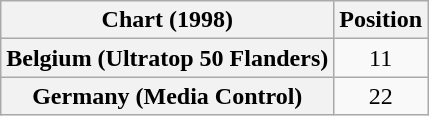<table class="wikitable sortable plainrowheaders" style="text-align:center">
<tr>
<th scope="col">Chart (1998)</th>
<th scope="col">Position</th>
</tr>
<tr>
<th scope="row">Belgium (Ultratop 50 Flanders)</th>
<td align="center">11</td>
</tr>
<tr>
<th scope="row">Germany (Media Control)</th>
<td align="center">22</td>
</tr>
</table>
